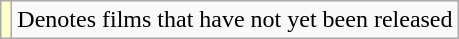<table class="wikitable">
<tr>
<td style="background:#FFFFCC;"></td>
<td>Denotes films that have not yet been released</td>
</tr>
</table>
